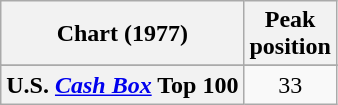<table class="wikitable sortable plainrowheaders" style="text-align:center">
<tr>
<th>Chart (1977)</th>
<th>Peak<br>position</th>
</tr>
<tr>
</tr>
<tr>
</tr>
<tr>
<th scope="row">U.S. <em><a href='#'>Cash Box</a></em> Top 100</th>
<td align="center">33</td>
</tr>
</table>
